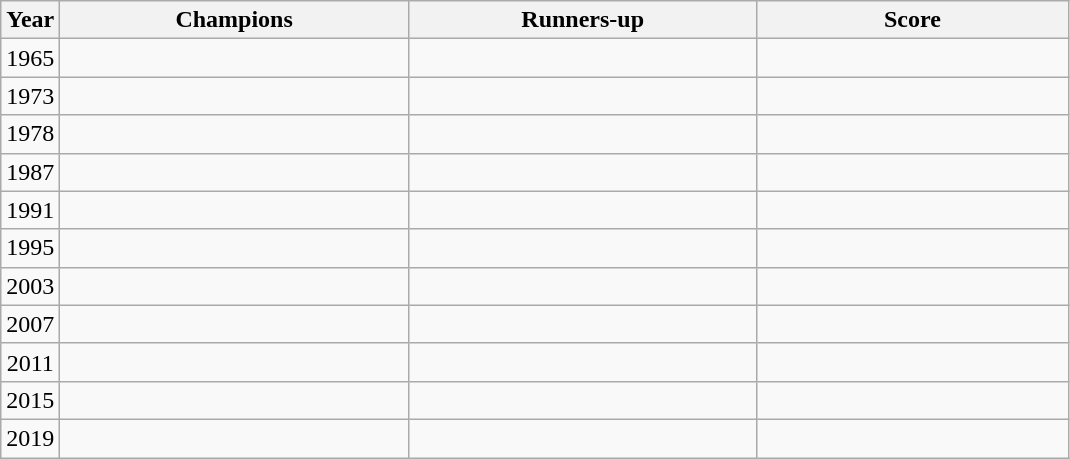<table class="sortable wikitable">
<tr>
<th>Year</th>
<th width=225>Champions</th>
<th width=225>Runners-up</th>
<th width=200 class="unsortable">Score</th>
</tr>
<tr>
<td align=center>1965</td>
<td></td>
<td></td>
<td></td>
</tr>
<tr>
<td align=center>1973</td>
<td></td>
<td></td>
<td></td>
</tr>
<tr>
<td align=center>1978</td>
<td></td>
<td></td>
<td></td>
</tr>
<tr>
<td align=center>1987</td>
<td></td>
<td></td>
<td></td>
</tr>
<tr>
<td align=center>1991</td>
<td></td>
<td></td>
<td></td>
</tr>
<tr>
<td align=center>1995</td>
<td></td>
<td></td>
<td></td>
</tr>
<tr>
<td align=center>2003</td>
<td></td>
<td></td>
<td></td>
</tr>
<tr>
<td align=center>2007</td>
<td></td>
<td></td>
<td></td>
</tr>
<tr>
<td align=center>2011</td>
<td></td>
<td></td>
<td></td>
</tr>
<tr>
<td align=center>2015</td>
<td></td>
<td></td>
<td></td>
</tr>
<tr>
<td align=center>2019</td>
<td></td>
<td></td>
<td></td>
</tr>
</table>
